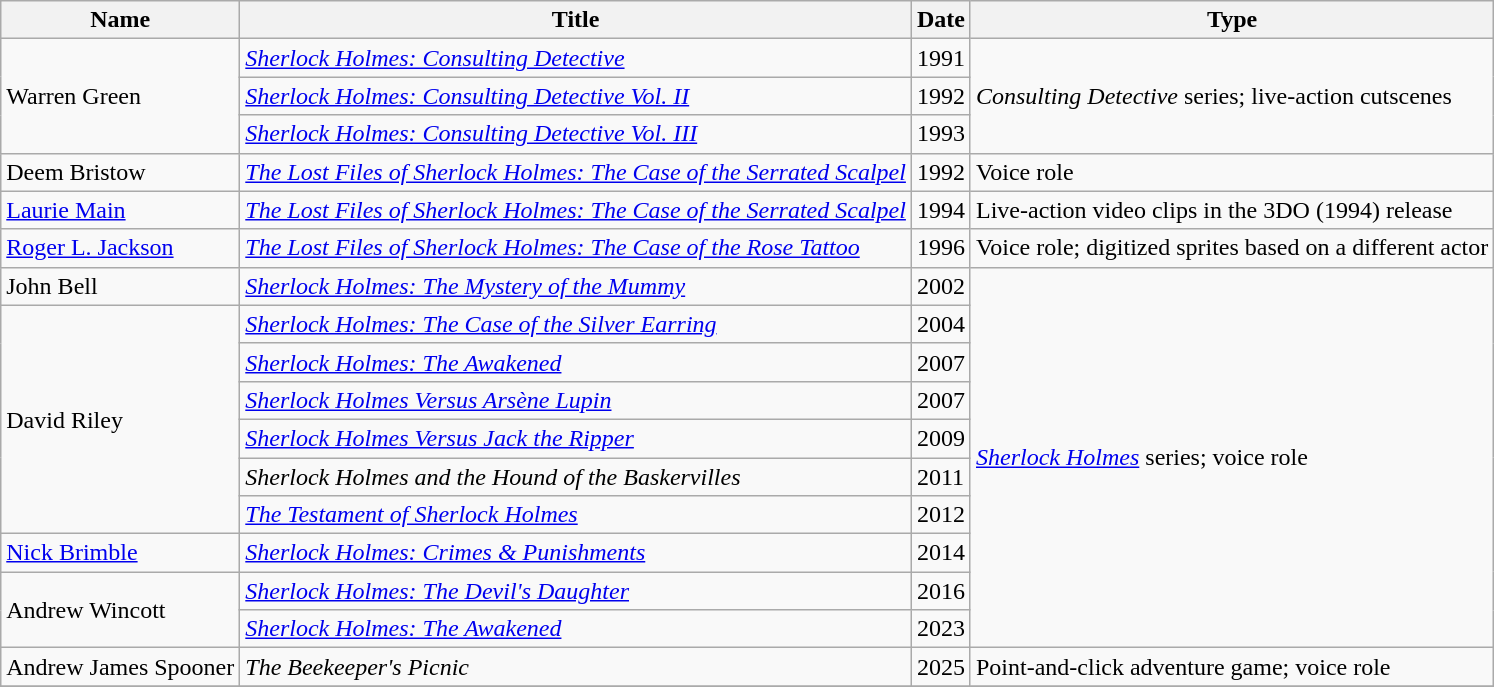<table class="wikitable sortable">
<tr>
<th>Name</th>
<th>Title</th>
<th>Date</th>
<th>Type</th>
</tr>
<tr>
<td rowspan="3">Warren Green</td>
<td><em><a href='#'>Sherlock Holmes: Consulting Detective</a></em></td>
<td>1991</td>
<td rowspan="3"><em>Consulting Detective</em> series; live-action cutscenes</td>
</tr>
<tr>
<td><em><a href='#'>Sherlock Holmes: Consulting Detective Vol. II</a></em></td>
<td>1992</td>
</tr>
<tr>
<td><em><a href='#'>Sherlock Holmes: Consulting Detective Vol. III</a></em></td>
<td>1993</td>
</tr>
<tr>
<td>Deem Bristow</td>
<td><em><a href='#'>The Lost Files of Sherlock Holmes: The Case of the Serrated Scalpel</a></em></td>
<td>1992</td>
<td>Voice role</td>
</tr>
<tr>
<td><a href='#'>Laurie Main</a></td>
<td><em><a href='#'>The Lost Files of Sherlock Holmes: The Case of the Serrated Scalpel</a></em></td>
<td>1994</td>
<td>Live-action video clips in the 3DO (1994) release</td>
</tr>
<tr>
<td><a href='#'>Roger L. Jackson</a></td>
<td><em><a href='#'>The Lost Files of Sherlock Holmes: The Case of the Rose Tattoo</a></em></td>
<td>1996</td>
<td>Voice role; digitized sprites based on a different actor</td>
</tr>
<tr>
<td>John Bell</td>
<td><em><a href='#'>Sherlock Holmes: The Mystery of the Mummy</a></em></td>
<td>2002</td>
<td rowspan="10"><a href='#'><em>Sherlock Holmes</em></a> series; voice role</td>
</tr>
<tr>
<td rowspan="6">David Riley</td>
<td><em><a href='#'>Sherlock Holmes: The Case of the Silver Earring</a></em></td>
<td>2004</td>
</tr>
<tr>
<td><em><a href='#'>Sherlock Holmes: The Awakened</a></em></td>
<td>2007</td>
</tr>
<tr>
<td><em><a href='#'>Sherlock Holmes Versus Arsène Lupin</a></em></td>
<td>2007</td>
</tr>
<tr>
<td><em><a href='#'>Sherlock Holmes Versus Jack the Ripper</a></em></td>
<td>2009</td>
</tr>
<tr>
<td><em>Sherlock Holmes and the Hound of the Baskervilles</em></td>
<td>2011</td>
</tr>
<tr>
<td><em><a href='#'>The Testament of Sherlock Holmes</a></em></td>
<td>2012</td>
</tr>
<tr>
<td><a href='#'>Nick Brimble</a></td>
<td><em><a href='#'>Sherlock Holmes: Crimes & Punishments</a></em></td>
<td>2014</td>
</tr>
<tr>
<td rowspan="2">Andrew Wincott</td>
<td><em><a href='#'>Sherlock Holmes: The Devil's Daughter</a></em></td>
<td>2016</td>
</tr>
<tr>
<td><em><a href='#'>Sherlock Holmes: The Awakened</a></em></td>
<td>2023</td>
</tr>
<tr>
<td>Andrew James Spooner</td>
<td><em>The Beekeeper's Picnic</em></td>
<td>2025</td>
<td>Point-and-click adventure game; voice role</td>
</tr>
<tr>
</tr>
</table>
